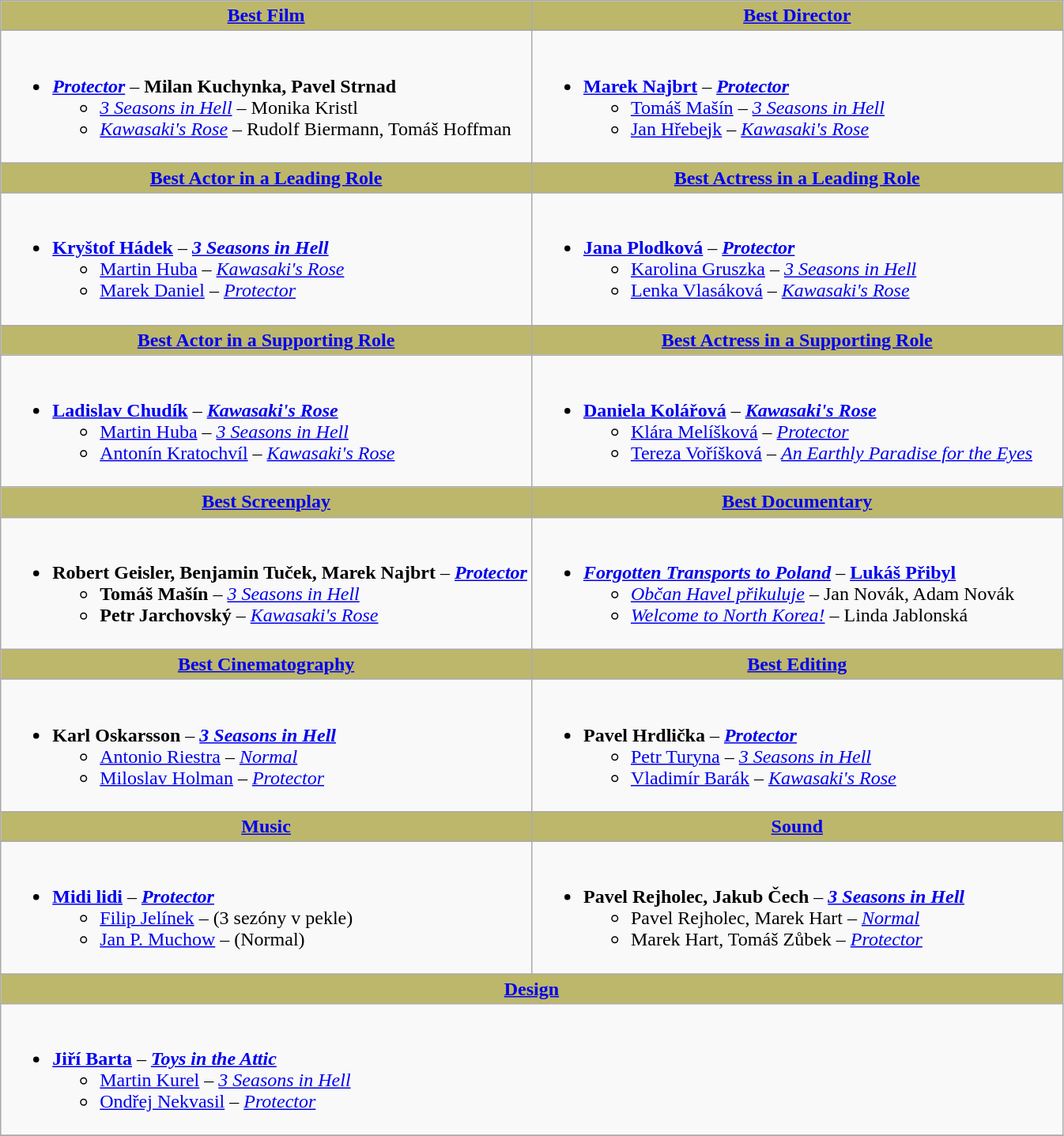<table class=wikitable>
<tr>
<th style="background:#BDB76B; width: 50%"><a href='#'>Best Film</a></th>
<th style="background:#BDB76B; width: 50%"><a href='#'>Best Director</a></th>
</tr>
<tr>
<td valign="top"><br><ul><li><strong><em><a href='#'>Protector</a></em></strong> – <strong>Milan Kuchynka, Pavel Strnad</strong><ul><li><em><a href='#'>3 Seasons in Hell</a></em> – Monika Kristl</li><li><em><a href='#'>Kawasaki's Rose</a></em> – Rudolf Biermann, Tomáš Hoffman</li></ul></li></ul></td>
<td valign="top"><br><ul><li><strong><a href='#'>Marek Najbrt</a></strong> – <strong><em><a href='#'>Protector</a></em></strong><ul><li><a href='#'>Tomáš Mašín</a> – <em><a href='#'>3 Seasons in Hell</a></em></li><li><a href='#'>Jan Hřebejk</a> – <em><a href='#'>Kawasaki's Rose</a></em></li></ul></li></ul></td>
</tr>
<tr>
<th style="background:#BDB76B;"><a href='#'>Best Actor in a Leading Role</a></th>
<th style="background:#BDB76B;"><a href='#'>Best Actress in a Leading Role</a></th>
</tr>
<tr>
<td valign="top"><br><ul><li><strong><a href='#'>Kryštof Hádek</a></strong> – <strong><em><a href='#'>3 Seasons in Hell</a></em></strong><ul><li><a href='#'>Martin Huba</a> – <em><a href='#'>Kawasaki's Rose</a></em></li><li><a href='#'>Marek Daniel</a> – <em><a href='#'>Protector</a></em></li></ul></li></ul></td>
<td valign="top"><br><ul><li><strong><a href='#'>Jana Plodková</a></strong> – <strong><em><a href='#'>Protector</a></em></strong><ul><li><a href='#'>Karolina Gruszka</a> – <em><a href='#'>3 Seasons in Hell</a></em></li><li><a href='#'>Lenka Vlasáková</a> – <em><a href='#'>Kawasaki's Rose</a></em></li></ul></li></ul></td>
</tr>
<tr>
<th style="background:#BDB76B;"><a href='#'>Best Actor in a Supporting Role</a></th>
<th style="background:#BDB76B;"><a href='#'>Best Actress in a Supporting Role</a></th>
</tr>
<tr>
<td valign="top"><br><ul><li><strong><a href='#'>Ladislav Chudík</a></strong> – <strong><em><a href='#'>Kawasaki's Rose</a></em></strong><ul><li><a href='#'>Martin Huba</a> – <em><a href='#'>3 Seasons in Hell</a></em></li><li><a href='#'>Antonín Kratochvíl</a> – <em><a href='#'>Kawasaki's Rose</a></em></li></ul></li></ul></td>
<td valign="top"><br><ul><li><strong><a href='#'>Daniela Kolářová</a></strong> – <strong><em><a href='#'>Kawasaki's Rose</a></em></strong><ul><li><a href='#'>Klára Melíšková</a> – <em><a href='#'>Protector</a></em></li><li><a href='#'>Tereza Voříšková</a> – <em><a href='#'>An Earthly Paradise for the Eyes</a></em></li></ul></li></ul></td>
</tr>
<tr>
<th style="background:#BDB76B;"><a href='#'>Best Screenplay</a></th>
<th style="background:#BDB76B;"><a href='#'>Best Documentary</a></th>
</tr>
<tr>
<td valign="top"><br><ul><li><strong>Robert Geisler, Benjamin Tuček, Marek Najbrt</strong> – <strong><em><a href='#'>Protector</a></em></strong><ul><li><strong>Tomáš Mašín</strong> – <em><a href='#'>3 Seasons in Hell</a></em></li><li><strong>Petr Jarchovský</strong> – <em><a href='#'>Kawasaki's Rose</a></em></li></ul></li></ul></td>
<td valign="top"><br><ul><li><strong><em><a href='#'>Forgotten Transports to Poland</a></em></strong> – <strong><a href='#'>Lukáš Přibyl</a></strong><ul><li><em><a href='#'>Občan Havel přikuluje</a></em> – Jan Novák, Adam Novák</li><li><em><a href='#'>Welcome to North Korea!</a></em> – Linda Jablonská</li></ul></li></ul></td>
</tr>
<tr>
<th style="background:#BDB76B;"><a href='#'>Best Cinematography</a></th>
<th style="background:#BDB76B;"><a href='#'>Best Editing</a></th>
</tr>
<tr>
<td valign="top"><br><ul><li><strong>Karl Oskarsson</strong> – <strong><em><a href='#'>3 Seasons in Hell</a></em></strong><ul><li><a href='#'>Antonio Riestra</a> – <em><a href='#'>Normal</a></em></li><li><a href='#'>Miloslav Holman</a> – <em><a href='#'>Protector</a></em></li></ul></li></ul></td>
<td valign="top"><br><ul><li><strong>Pavel Hrdlička</strong> – <strong><em><a href='#'>Protector</a></em></strong><ul><li><a href='#'>Petr Turyna</a> – <em><a href='#'>3 Seasons in Hell</a></em></li><li><a href='#'>Vladimír Barák</a> – <em><a href='#'>Kawasaki's Rose</a></em></li></ul></li></ul></td>
</tr>
<tr>
<th style="background:#BDB76B;"><a href='#'>Music</a></th>
<th style="background:#BDB76B;"><a href='#'>Sound</a></th>
</tr>
<tr>
<td valign="top"><br><ul><li><strong><a href='#'>Midi lidi</a></strong> – <strong><em><a href='#'>Protector</a></em></strong><ul><li><a href='#'>Filip Jelínek</a> – (3 sezóny v pekle)</li><li><a href='#'>Jan P. Muchow</a> – (Normal)</li></ul></li></ul></td>
<td valign="top"><br><ul><li><strong>Pavel Rejholec, Jakub Čech</strong> – <strong><em><a href='#'>3 Seasons in Hell</a></em></strong><ul><li>Pavel Rejholec, Marek Hart – <em><a href='#'>Normal</a></em></li><li>Marek Hart, Tomáš Zůbek – <em><a href='#'>Protector</a></em></li></ul></li></ul></td>
</tr>
<tr>
<th style="background:#BDB76B;" colspan="2"><a href='#'>Design</a></th>
</tr>
<tr>
<td valign="top" colspan="2"><br><ul><li><strong><a href='#'>Jiří Barta</a></strong> – <strong><em><a href='#'>Toys in the Attic</a></em></strong><ul><li><a href='#'>Martin Kurel</a> – <em><a href='#'>3 Seasons in Hell</a></em></li><li><a href='#'>Ondřej Nekvasil</a> – <em><a href='#'>Protector</a></em></li></ul></li></ul></td>
</tr>
<tr>
</tr>
</table>
